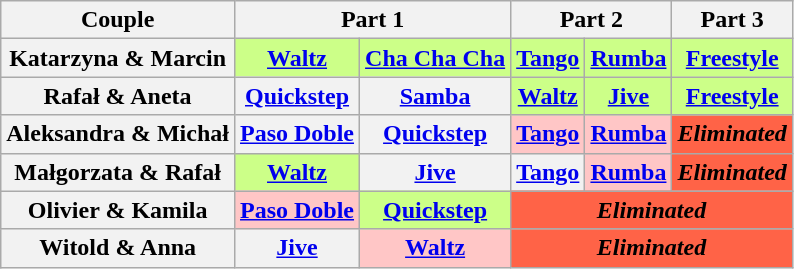<table class="wikitable" style="font-size:100%; text-align:center">
<tr>
<th>Couple</th>
<th colspan=2>Part 1</th>
<th colspan=2>Part 2</th>
<th colspan=3>Part 3</th>
</tr>
<tr>
<th>Katarzyna & Marcin</th>
<th style="background:#ccff88;"><a href='#'>Waltz</a></th>
<th style="background:#ccff88;"><a href='#'>Cha Cha Cha</a></th>
<th style="background:#ccff88;"><a href='#'>Tango</a></th>
<th style="background:#ccff88;"><a href='#'>Rumba</a></th>
<th style="background:#ccff88;"><a href='#'>Freestyle</a></th>
</tr>
<tr>
<th>Rafał & Aneta</th>
<th><a href='#'>Quickstep</a></th>
<th><a href='#'>Samba</a></th>
<th style="background:#ccff88;"><a href='#'>Waltz</a></th>
<th style="background:#ccff88;"><a href='#'>Jive</a></th>
<th style="background:#ccff88;"><a href='#'>Freestyle</a></th>
</tr>
<tr>
<th>Aleksandra & Michał</th>
<th><a href='#'>Paso Doble</a></th>
<th><a href='#'>Quickstep</a></th>
<th style="background:#ffc6c6;"><a href='#'>Tango</a></th>
<th style="background:#ffc6c6;"><a href='#'>Rumba</a></th>
<th style="background:tomato" colspan="1"><em>Eliminated</em></th>
</tr>
<tr>
<th>Małgorzata & Rafał</th>
<th style="background:#ccff88;"><a href='#'>Waltz</a></th>
<th><a href='#'>Jive</a></th>
<th><a href='#'>Tango</a></th>
<th style="background:#ffc6c6;"><a href='#'>Rumba</a></th>
<th style="background:tomato" colspan="1"><em>Eliminated</em></th>
</tr>
<tr>
<th>Olivier & Kamila</th>
<th style="background:#ffc6c6;"><a href='#'>Paso Doble</a></th>
<th style="background:#ccff88;"><a href='#'>Quickstep</a></th>
<th style="background:tomato" colspan="3"><em>Eliminated</em></th>
</tr>
<tr>
<th>Witold & Anna</th>
<th><a href='#'>Jive</a></th>
<th style="background:#ffc6c6;"><a href='#'>Waltz</a></th>
<th style="background:tomato" colspan="3"><em>Eliminated</em></th>
</tr>
</table>
